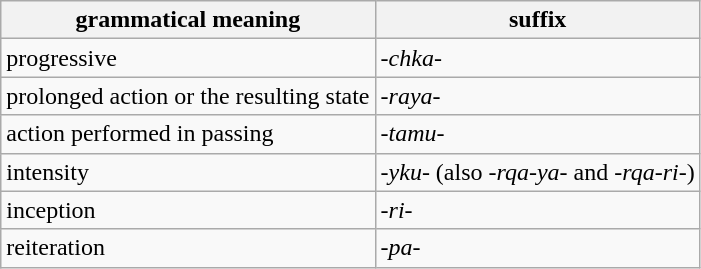<table class="wikitable">
<tr>
<th>grammatical meaning</th>
<th>suffix</th>
</tr>
<tr>
<td>progressive</td>
<td><em>-chka-</em></td>
</tr>
<tr>
<td>prolonged action or the resulting state</td>
<td><em>-raya-</em></td>
</tr>
<tr>
<td>action performed in passing</td>
<td><em>-tamu-</em></td>
</tr>
<tr>
<td>intensity</td>
<td><em>-yku-</em> (also <em>-rqa-ya-</em> and <em>-rqa-ri-</em>)</td>
</tr>
<tr>
<td>inception</td>
<td><em>-ri-</em></td>
</tr>
<tr>
<td>reiteration</td>
<td><em>-pa-</em></td>
</tr>
</table>
